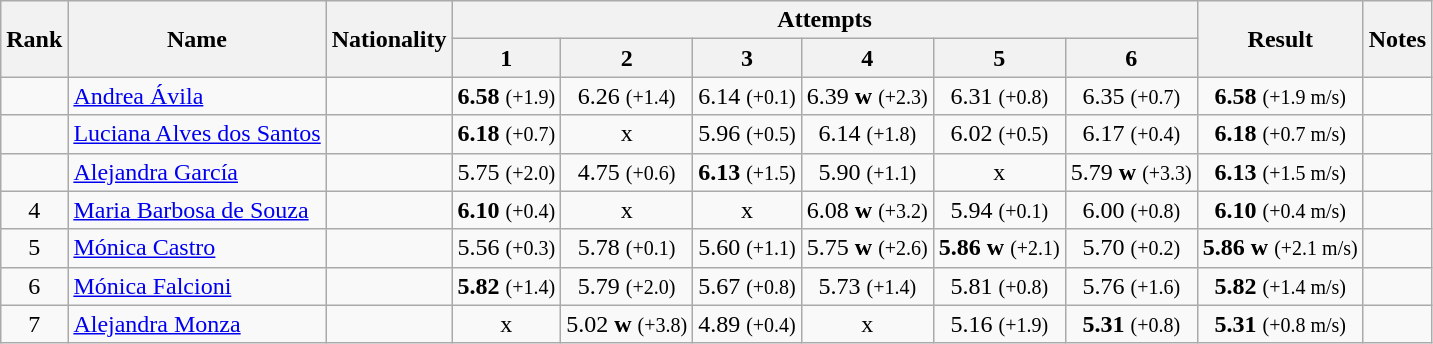<table class="wikitable sortable" style="text-align:center">
<tr>
<th rowspan=2>Rank</th>
<th rowspan=2>Name</th>
<th rowspan=2>Nationality</th>
<th colspan=6>Attempts</th>
<th rowspan=2>Result</th>
<th rowspan=2>Notes</th>
</tr>
<tr>
<th>1</th>
<th>2</th>
<th>3</th>
<th>4</th>
<th>5</th>
<th>6</th>
</tr>
<tr>
<td align=center></td>
<td align=left><a href='#'>Andrea Ávila</a></td>
<td align=left></td>
<td><strong>6.58</strong> <small>(+1.9)</small></td>
<td>6.26 <small>(+1.4)</small></td>
<td>6.14 <small>(+0.1)</small></td>
<td>6.39 <strong>w</strong> <small>(+2.3)</small></td>
<td>6.31 <small>(+0.8)</small></td>
<td>6.35 <small>(+0.7)</small></td>
<td><strong>6.58</strong> <small>(+1.9 m/s)</small></td>
<td></td>
</tr>
<tr>
<td align=center></td>
<td align=left><a href='#'>Luciana Alves dos Santos</a></td>
<td align=left></td>
<td><strong>6.18</strong> <small>(+0.7)</small></td>
<td>x</td>
<td>5.96 <small>(+0.5)</small></td>
<td>6.14 <small>(+1.8)</small></td>
<td>6.02 <small>(+0.5)</small></td>
<td>6.17 <small>(+0.4)</small></td>
<td><strong>6.18</strong> <small>(+0.7 m/s)</small></td>
<td></td>
</tr>
<tr>
<td align=center></td>
<td align=left><a href='#'>Alejandra García</a></td>
<td align=left></td>
<td>5.75 <small>(+2.0)</small></td>
<td>4.75 <small>(+0.6)</small></td>
<td><strong>6.13</strong> <small>(+1.5)</small></td>
<td>5.90 <small>(+1.1)</small></td>
<td>x</td>
<td>5.79 <strong>w</strong> <small>(+3.3)</small></td>
<td><strong>6.13</strong> <small>(+1.5 m/s)</small></td>
<td></td>
</tr>
<tr>
<td align=center>4</td>
<td align=left><a href='#'>Maria Barbosa de Souza</a></td>
<td align=left></td>
<td><strong>6.10</strong> <small>(+0.4)</small></td>
<td>x</td>
<td>x</td>
<td>6.08 <strong>w</strong> <small>(+3.2)</small></td>
<td>5.94 <small>(+0.1)</small></td>
<td>6.00 <small>(+0.8)</small></td>
<td><strong>6.10</strong> <small>(+0.4 m/s)</small></td>
<td></td>
</tr>
<tr>
<td align=center>5</td>
<td align=left><a href='#'>Mónica Castro</a></td>
<td align=left></td>
<td>5.56 <small>(+0.3)</small></td>
<td>5.78 <small>(+0.1)</small></td>
<td>5.60 <small>(+1.1)</small></td>
<td>5.75 <strong>w</strong> <small>(+2.6)</small></td>
<td><strong>5.86</strong> <strong>w</strong> <small>(+2.1)</small></td>
<td>5.70 <small>(+0.2)</small></td>
<td><strong>5.86</strong> <strong>w</strong> <small>(+2.1 m/s)</small></td>
<td></td>
</tr>
<tr>
<td align=center>6</td>
<td align=left><a href='#'>Mónica Falcioni</a></td>
<td align=left></td>
<td><strong>5.82</strong> <small>(+1.4)</small></td>
<td>5.79 <small>(+2.0)</small></td>
<td>5.67 <small>(+0.8)</small></td>
<td>5.73 <small>(+1.4)</small></td>
<td>5.81 <small>(+0.8)</small></td>
<td>5.76 <small>(+1.6)</small></td>
<td><strong>5.82</strong> <small>(+1.4 m/s)</small></td>
<td></td>
</tr>
<tr>
<td align=center>7</td>
<td align=left><a href='#'>Alejandra Monza</a></td>
<td align=left></td>
<td>x</td>
<td>5.02 <strong>w</strong> <small>(+3.8)</small></td>
<td>4.89 <small>(+0.4)</small></td>
<td>x</td>
<td>5.16 <small>(+1.9)</small></td>
<td><strong>5.31</strong> <small>(+0.8)</small></td>
<td><strong>5.31</strong> <small>(+0.8 m/s)</small></td>
<td></td>
</tr>
</table>
